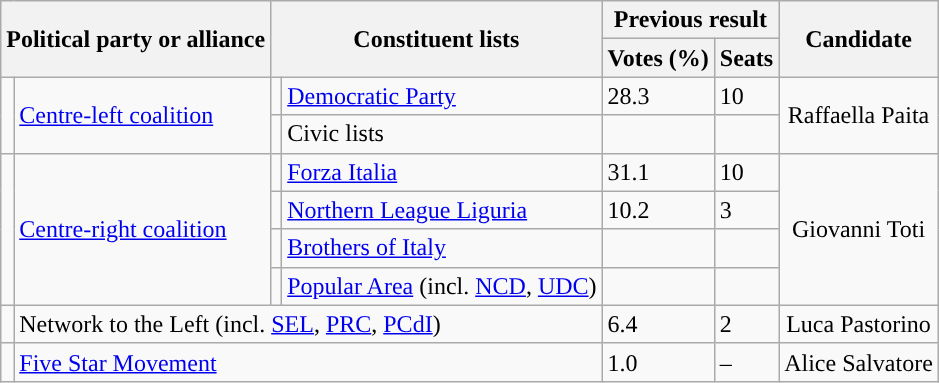<table class="wikitable" style="text-align:left">
<tr>
<th colspan=2 rowspan="2">Political party or alliance</th>
<th colspan=2 rowspan="2">Constituent lists</th>
<th colspan="2">Previous result</th>
<th rowspan="2">Candidate</th>
</tr>
<tr>
<th>Votes (%)</th>
<th>Seats</th>
</tr>
<tr>
<td rowspan="2"></td>
<td rowspan="2"><a href='#'>Centre-left coalition</a></td>
<td></td>
<td style="text-align:left;"><a href='#'>Democratic Party</a></td>
<td>28.3</td>
<td>10</td>
<td rowspan="2" style="text-align: center;">Raffaella Paita</td>
</tr>
<tr>
<td></td>
<td>Civic lists</td>
<td></td>
<td></td>
</tr>
<tr>
<td rowspan="4" style="background:"></td>
<td rowspan=4><a href='#'>Centre-right coalition</a></td>
<td></td>
<td><a href='#'>Forza Italia</a></td>
<td>31.1</td>
<td>10</td>
<td rowspan="4" style="text-align: center;">Giovanni Toti</td>
</tr>
<tr>
<td></td>
<td style="text-align:left;"><a href='#'>Northern League Liguria</a></td>
<td>10.2</td>
<td>3</td>
</tr>
<tr>
<td></td>
<td style="text-align:left;"><a href='#'>Brothers of Italy</a></td>
<td></td>
<td></td>
</tr>
<tr>
<td></td>
<td style="text-align:left;"><a href='#'>Popular Area</a> (incl. <a href='#'>NCD</a>, <a href='#'>UDC</a>)</td>
<td></td>
<td></td>
</tr>
<tr>
<td style="background-color:"></td>
<td colspan="3">Network to the Left (incl. <a href='#'>SEL</a>, <a href='#'>PRC</a>, <a href='#'>PCdI</a>)</td>
<td>6.4</td>
<td>2</td>
<td style="text-align: center;">Luca Pastorino</td>
</tr>
<tr>
<td></td>
<td colspan="3"><a href='#'>Five Star Movement</a></td>
<td>1.0</td>
<td>–</td>
<td style="text-align: center;">Alice Salvatore</td>
</tr>
</table>
